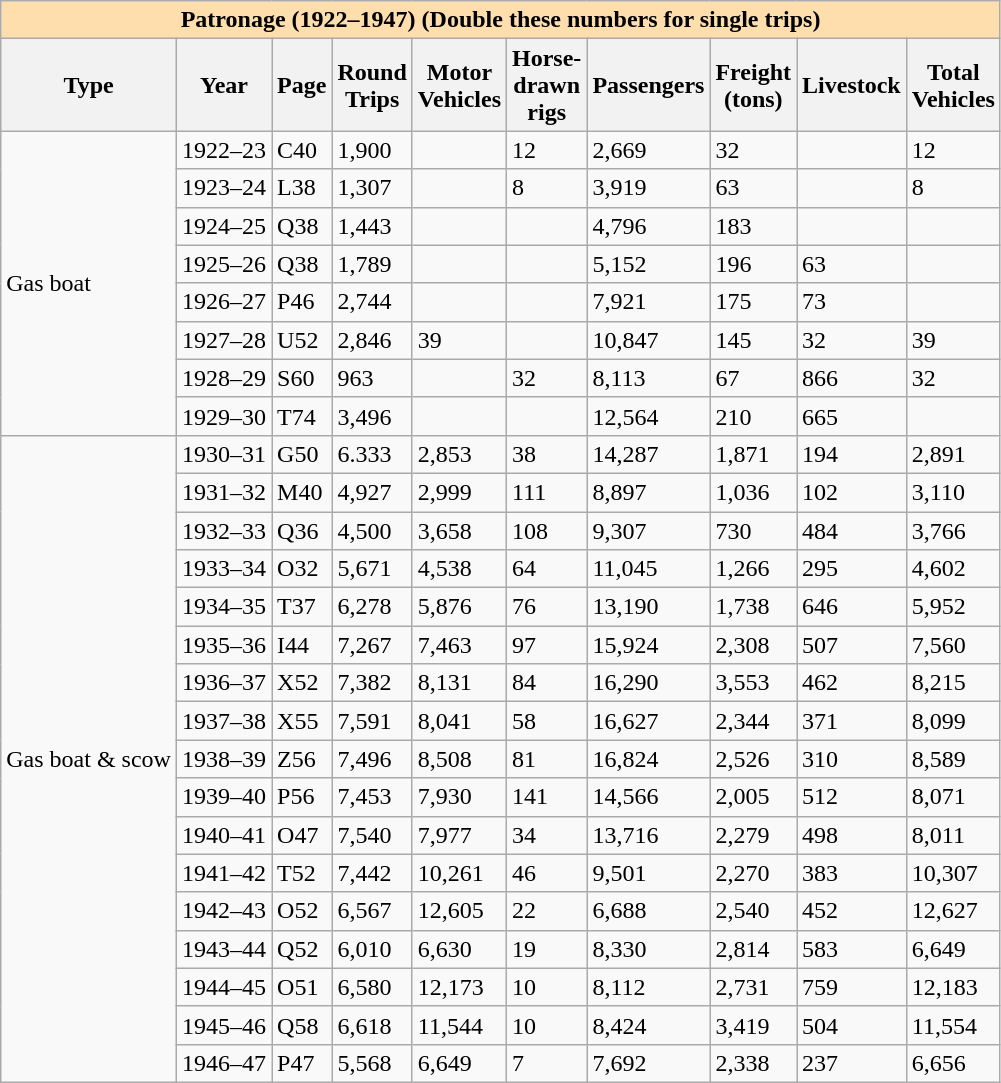<table class="wikitable">
<tr>
<th colspan="10" style="background:#ffdead;">Patronage (1922–1947) (Double these numbers for single trips)</th>
</tr>
<tr>
<th>Type</th>
<th>Year</th>
<th>Page</th>
<th>Round <br> Trips</th>
<th>Motor <br> Vehicles</th>
<th>Horse- <br> drawn <br> rigs</th>
<th>Passengers</th>
<th>Freight <br> (tons)</th>
<th>Livestock</th>
<th>Total <br> Vehicles</th>
</tr>
<tr>
<td rowspan=8>Gas boat</td>
<td>1922–23</td>
<td>C40</td>
<td>1,900</td>
<td></td>
<td>12</td>
<td>2,669</td>
<td>32</td>
<td></td>
<td>12</td>
</tr>
<tr>
<td>1923–24</td>
<td>L38</td>
<td>1,307</td>
<td></td>
<td>8</td>
<td>3,919</td>
<td>63</td>
<td></td>
<td>8</td>
</tr>
<tr>
<td>1924–25</td>
<td>Q38</td>
<td>1,443</td>
<td></td>
<td></td>
<td>4,796</td>
<td>183</td>
<td></td>
<td></td>
</tr>
<tr>
<td>1925–26</td>
<td>Q38</td>
<td>1,789</td>
<td></td>
<td></td>
<td>5,152</td>
<td>196</td>
<td>63</td>
<td></td>
</tr>
<tr>
<td>1926–27</td>
<td>P46</td>
<td>2,744</td>
<td></td>
<td></td>
<td>7,921</td>
<td>175</td>
<td>73</td>
<td></td>
</tr>
<tr>
<td>1927–28</td>
<td>U52</td>
<td>2,846</td>
<td>39</td>
<td></td>
<td>10,847</td>
<td>145</td>
<td>32</td>
<td>39</td>
</tr>
<tr>
<td>1928–29</td>
<td>S60</td>
<td>963</td>
<td></td>
<td>32</td>
<td>8,113</td>
<td>67</td>
<td>866</td>
<td>32</td>
</tr>
<tr>
<td>1929–30</td>
<td>T74</td>
<td>3,496</td>
<td></td>
<td></td>
<td>12,564</td>
<td>210</td>
<td>665</td>
<td></td>
</tr>
<tr>
<td rowspan=17>Gas boat & scow</td>
<td>1930–31</td>
<td>G50</td>
<td>6.333</td>
<td>2,853</td>
<td>38</td>
<td>14,287</td>
<td>1,871</td>
<td>194</td>
<td>2,891</td>
</tr>
<tr>
<td>1931–32</td>
<td>M40</td>
<td>4,927</td>
<td>2,999</td>
<td>111</td>
<td>8,897</td>
<td>1,036</td>
<td>102</td>
<td>3,110</td>
</tr>
<tr>
<td>1932–33</td>
<td>Q36</td>
<td>4,500</td>
<td>3,658</td>
<td>108</td>
<td>9,307</td>
<td>730</td>
<td>484</td>
<td>3,766</td>
</tr>
<tr>
<td>1933–34</td>
<td>O32</td>
<td>5,671</td>
<td>4,538</td>
<td>64</td>
<td>11,045</td>
<td>1,266</td>
<td>295</td>
<td>4,602</td>
</tr>
<tr>
<td>1934–35</td>
<td>T37</td>
<td>6,278</td>
<td>5,876</td>
<td>76</td>
<td>13,190</td>
<td>1,738</td>
<td>646</td>
<td>5,952</td>
</tr>
<tr>
<td>1935–36</td>
<td>I44</td>
<td>7,267</td>
<td>7,463</td>
<td>97</td>
<td>15,924</td>
<td>2,308</td>
<td>507</td>
<td>7,560</td>
</tr>
<tr>
<td>1936–37</td>
<td>X52</td>
<td>7,382</td>
<td>8,131</td>
<td>84</td>
<td>16,290</td>
<td>3,553</td>
<td>462</td>
<td>8,215</td>
</tr>
<tr>
<td>1937–38</td>
<td>X55</td>
<td>7,591</td>
<td>8,041</td>
<td>58</td>
<td>16,627</td>
<td>2,344</td>
<td>371</td>
<td>8,099</td>
</tr>
<tr>
<td>1938–39</td>
<td>Z56</td>
<td>7,496</td>
<td>8,508</td>
<td>81</td>
<td>16,824</td>
<td>2,526</td>
<td>310</td>
<td>8,589</td>
</tr>
<tr>
<td>1939–40</td>
<td>P56</td>
<td>7,453</td>
<td>7,930</td>
<td>141</td>
<td>14,566</td>
<td>2,005</td>
<td>512</td>
<td>8,071</td>
</tr>
<tr>
<td>1940–41</td>
<td>O47</td>
<td>7,540</td>
<td>7,977</td>
<td>34</td>
<td>13,716</td>
<td>2,279</td>
<td>498</td>
<td>8,011</td>
</tr>
<tr>
<td>1941–42</td>
<td>T52</td>
<td>7,442</td>
<td>10,261</td>
<td>46</td>
<td>9,501</td>
<td>2,270</td>
<td>383</td>
<td>10,307</td>
</tr>
<tr>
<td>1942–43</td>
<td>O52</td>
<td>6,567</td>
<td>12,605</td>
<td>22</td>
<td>6,688</td>
<td>2,540</td>
<td>452</td>
<td>12,627</td>
</tr>
<tr>
<td>1943–44</td>
<td>Q52</td>
<td>6,010</td>
<td>6,630</td>
<td>19</td>
<td>8,330</td>
<td>2,814</td>
<td>583</td>
<td>6,649</td>
</tr>
<tr>
<td>1944–45</td>
<td>O51</td>
<td>6,580</td>
<td>12,173</td>
<td>10</td>
<td>8,112</td>
<td>2,731</td>
<td>759</td>
<td>12,183</td>
</tr>
<tr>
<td>1945–46</td>
<td>Q58</td>
<td>6,618</td>
<td>11,544</td>
<td>10</td>
<td>8,424</td>
<td>3,419</td>
<td>504</td>
<td>11,554</td>
</tr>
<tr>
<td>1946–47</td>
<td>P47</td>
<td>5,568</td>
<td>6,649</td>
<td>7</td>
<td>7,692</td>
<td>2,338</td>
<td>237</td>
<td>6,656</td>
</tr>
</table>
